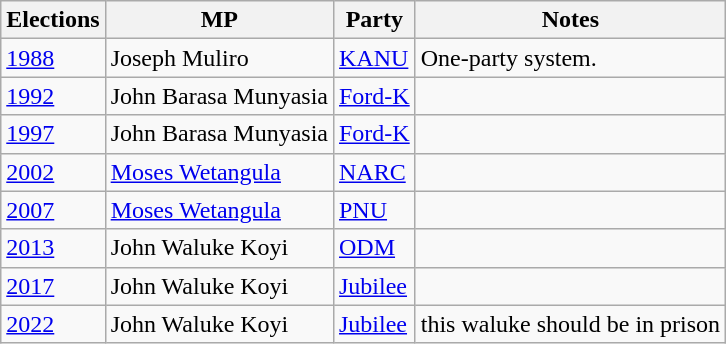<table class="wikitable">
<tr>
<th>Elections</th>
<th>MP </th>
<th>Party</th>
<th>Notes</th>
</tr>
<tr>
<td><a href='#'>1988</a></td>
<td>Joseph Muliro</td>
<td><a href='#'>KANU</a></td>
<td>One-party system.</td>
</tr>
<tr>
<td><a href='#'>1992</a></td>
<td>John Barasa Munyasia</td>
<td><a href='#'>Ford-K</a></td>
<td></td>
</tr>
<tr>
<td><a href='#'>1997</a></td>
<td>John Barasa Munyasia</td>
<td><a href='#'>Ford-K</a></td>
<td></td>
</tr>
<tr>
<td><a href='#'>2002</a></td>
<td><a href='#'>Moses Wetangula</a></td>
<td><a href='#'>NARC</a></td>
<td></td>
</tr>
<tr>
<td><a href='#'>2007</a></td>
<td><a href='#'>Moses Wetangula</a></td>
<td><a href='#'>PNU</a></td>
<td></td>
</tr>
<tr>
<td><a href='#'>2013</a></td>
<td>John Waluke Koyi</td>
<td><a href='#'>ODM</a></td>
<td></td>
</tr>
<tr>
<td><a href='#'>2017</a></td>
<td>John Waluke Koyi</td>
<td><a href='#'>Jubilee</a></td>
<td></td>
</tr>
<tr>
<td><a href='#'>2022</a></td>
<td>John Waluke Koyi</td>
<td><a href='#'>Jubilee</a></td>
<td>this waluke should be in prison</td>
</tr>
</table>
